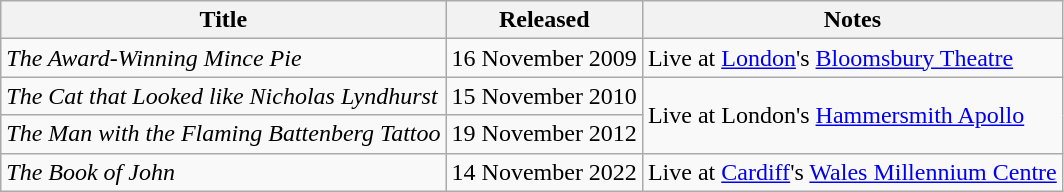<table class="wikitable">
<tr>
<th>Title</th>
<th>Released</th>
<th>Notes</th>
</tr>
<tr>
<td><em>The Award-Winning Mince Pie</em></td>
<td>16 November 2009</td>
<td>Live at <a href='#'>London</a>'s <a href='#'>Bloomsbury Theatre</a></td>
</tr>
<tr>
<td><em>The Cat that Looked like Nicholas Lyndhurst</em></td>
<td>15 November 2010</td>
<td rowspan="2">Live at London's <a href='#'>Hammersmith Apollo</a></td>
</tr>
<tr>
<td><em>The Man with the Flaming Battenberg Tattoo</em></td>
<td>19 November 2012</td>
</tr>
<tr>
<td><em>The Book of John</em></td>
<td>14 November 2022</td>
<td>Live at <a href='#'>Cardiff</a>'s <a href='#'>Wales Millennium Centre</a></td>
</tr>
</table>
